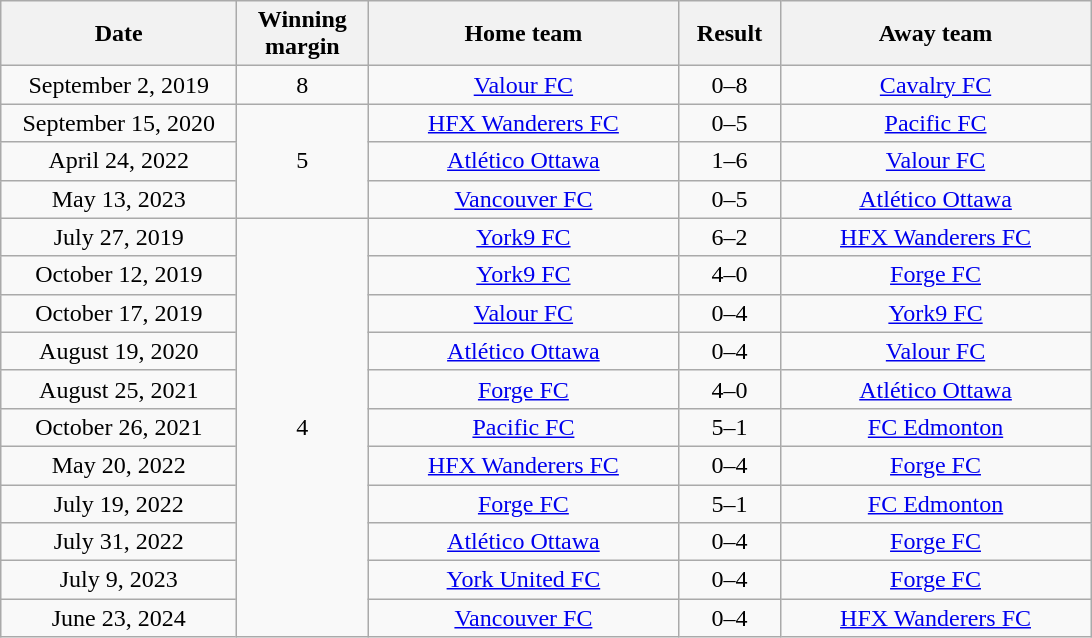<table class="wikitable" style="text-align: center;">
<tr>
<th width=150>Date</th>
<th width=80>Winning margin</th>
<th width=200>Home team</th>
<th width=60>Result</th>
<th width=200>Away team</th>
</tr>
<tr>
<td>September 2, 2019</td>
<td>8</td>
<td><a href='#'>Valour FC</a></td>
<td>0–8</td>
<td><a href='#'>Cavalry FC</a></td>
</tr>
<tr>
<td>September 15, 2020</td>
<td rowspan="3">5</td>
<td><a href='#'>HFX Wanderers FC</a></td>
<td>0–5</td>
<td><a href='#'>Pacific FC</a></td>
</tr>
<tr>
<td>April 24, 2022</td>
<td><a href='#'>Atlético Ottawa</a></td>
<td>1–6</td>
<td><a href='#'>Valour FC</a></td>
</tr>
<tr>
<td>May 13, 2023</td>
<td><a href='#'>Vancouver FC</a></td>
<td>0–5</td>
<td><a href='#'>Atlético Ottawa</a></td>
</tr>
<tr>
<td>July 27, 2019</td>
<td rowspan="11">4</td>
<td><a href='#'>York9 FC</a></td>
<td>6–2</td>
<td><a href='#'>HFX Wanderers FC</a></td>
</tr>
<tr>
<td>October 12, 2019</td>
<td><a href='#'>York9 FC</a></td>
<td>4–0</td>
<td><a href='#'>Forge FC</a></td>
</tr>
<tr>
<td>October 17, 2019</td>
<td><a href='#'>Valour FC</a></td>
<td>0–4</td>
<td><a href='#'>York9 FC</a></td>
</tr>
<tr>
<td>August 19, 2020</td>
<td><a href='#'>Atlético Ottawa</a></td>
<td>0–4</td>
<td><a href='#'>Valour FC</a></td>
</tr>
<tr>
<td>August 25, 2021</td>
<td><a href='#'>Forge FC</a></td>
<td>4–0</td>
<td><a href='#'>Atlético Ottawa</a></td>
</tr>
<tr>
<td>October 26, 2021</td>
<td><a href='#'>Pacific FC</a></td>
<td>5–1</td>
<td><a href='#'>FC Edmonton</a></td>
</tr>
<tr>
<td>May 20, 2022</td>
<td><a href='#'>HFX Wanderers FC</a></td>
<td>0–4</td>
<td><a href='#'>Forge FC</a></td>
</tr>
<tr>
<td>July 19, 2022</td>
<td><a href='#'>Forge FC</a></td>
<td>5–1</td>
<td><a href='#'>FC Edmonton</a></td>
</tr>
<tr>
<td>July 31, 2022</td>
<td><a href='#'>Atlético Ottawa</a></td>
<td>0–4</td>
<td><a href='#'>Forge FC</a></td>
</tr>
<tr>
<td>July 9, 2023</td>
<td><a href='#'>York United FC</a></td>
<td>0–4</td>
<td><a href='#'>Forge FC</a></td>
</tr>
<tr>
<td>June 23, 2024</td>
<td><a href='#'>Vancouver FC</a></td>
<td>0–4</td>
<td><a href='#'>HFX Wanderers FC</a></td>
</tr>
</table>
